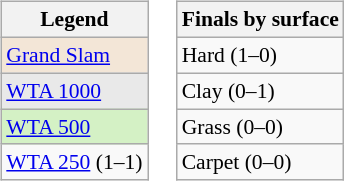<table>
<tr valign=top>
<td><br><table class=wikitable style="font-size:90%">
<tr>
<th>Legend</th>
</tr>
<tr>
<td bgcolor=f3e6d7><a href='#'>Grand Slam</a></td>
</tr>
<tr>
<td bgcolor=e9e9e9><a href='#'>WTA 1000</a></td>
</tr>
<tr>
<td bgcolor=d4f1c5><a href='#'>WTA 500</a></td>
</tr>
<tr>
<td><a href='#'>WTA 250</a> (1–1)</td>
</tr>
</table>
</td>
<td><br><table class=wikitable style="font-size:90%">
<tr>
<th>Finals by surface</th>
</tr>
<tr>
<td>Hard (1–0)</td>
</tr>
<tr>
<td>Clay (0–1)</td>
</tr>
<tr>
<td>Grass (0–0)</td>
</tr>
<tr>
<td>Carpet (0–0)</td>
</tr>
</table>
</td>
</tr>
</table>
